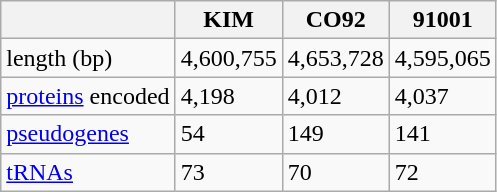<table class="wikitable">
<tr>
<th></th>
<th>KIM</th>
<th>CO92</th>
<th>91001</th>
</tr>
<tr>
<td>length (bp)</td>
<td>4,600,755</td>
<td>4,653,728</td>
<td>4,595,065</td>
</tr>
<tr>
<td><a href='#'>proteins</a> encoded</td>
<td>4,198</td>
<td>4,012</td>
<td>4,037</td>
</tr>
<tr>
<td><a href='#'>pseudogenes</a></td>
<td>54</td>
<td>149</td>
<td>141</td>
</tr>
<tr>
<td><a href='#'>tRNAs</a></td>
<td>73</td>
<td>70</td>
<td>72</td>
</tr>
</table>
